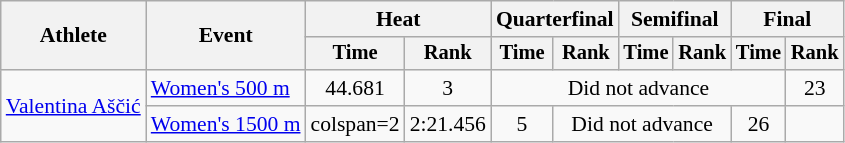<table class=wikitable style=font-size:90%;text-align:center>
<tr>
<th rowspan=2>Athlete</th>
<th rowspan=2>Event</th>
<th colspan=2>Heat</th>
<th colspan=2>Quarterfinal</th>
<th colspan=2>Semifinal</th>
<th colspan=2>Final</th>
</tr>
<tr style="font-size:95%">
<th>Time</th>
<th>Rank</th>
<th>Time</th>
<th>Rank</th>
<th>Time</th>
<th>Rank</th>
<th>Time</th>
<th>Rank</th>
</tr>
<tr>
<td rowspan=2 align=left><a href='#'>Valentina Aščić</a></td>
<td align=left><a href='#'>Women's 500 m</a></td>
<td>44.681</td>
<td>3</td>
<td colspan=5>Did not advance</td>
<td>23</td>
</tr>
<tr>
<td align=left><a href='#'>Women's 1500 m</a></td>
<td>colspan=2 </td>
<td>2:21.456</td>
<td>5</td>
<td colspan=3>Did not advance</td>
<td>26</td>
</tr>
</table>
